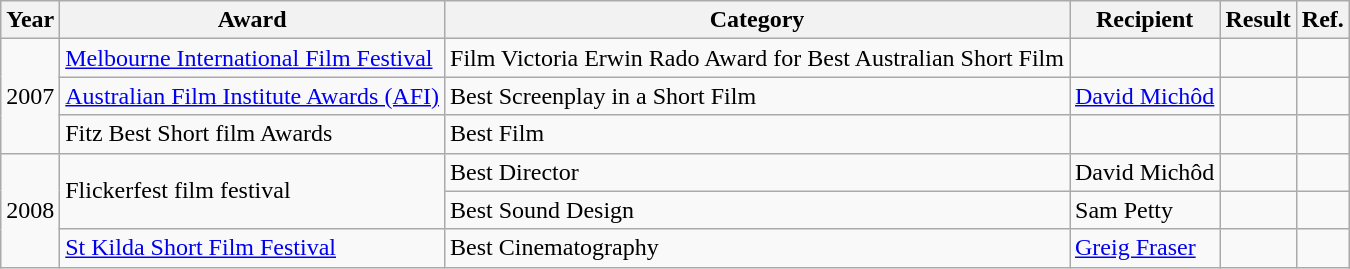<table class="wikitable" style="margin: 1em auto;">
<tr>
<th>Year</th>
<th>Award</th>
<th>Category</th>
<th>Recipient</th>
<th>Result</th>
<th>Ref.</th>
</tr>
<tr>
<td rowspan="3">2007</td>
<td><a href='#'>Melbourne International Film Festival</a></td>
<td>Film Victoria Erwin Rado Award for Best Australian Short Film</td>
<td></td>
<td></td>
<td></td>
</tr>
<tr>
<td><a href='#'>Australian Film Institute Awards (AFI)</a></td>
<td>Best Screenplay in a Short Film</td>
<td><a href='#'>David Michôd</a></td>
<td></td>
<td></td>
</tr>
<tr>
<td>Fitz Best Short film Awards</td>
<td>Best Film</td>
<td></td>
<td></td>
<td></td>
</tr>
<tr>
<td rowspan="3">2008</td>
<td rowspan="2">Flickerfest film festival</td>
<td>Best Director</td>
<td>David Michôd</td>
<td></td>
<td></td>
</tr>
<tr>
<td>Best Sound Design</td>
<td>Sam Petty</td>
<td></td>
<td></td>
</tr>
<tr>
<td><a href='#'>St Kilda Short Film Festival</a></td>
<td>Best Cinematography</td>
<td><a href='#'>Greig Fraser</a></td>
<td></td>
<td></td>
</tr>
</table>
